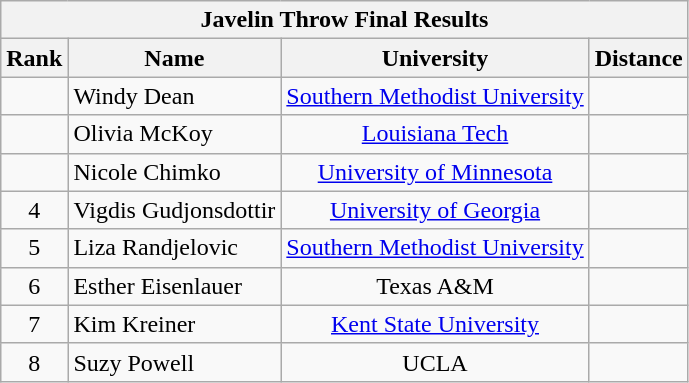<table class="wikitable sortable" style="text-align:center">
<tr>
<th colspan="4">Javelin Throw Final Results</th>
</tr>
<tr>
<th>Rank</th>
<th>Name</th>
<th>University</th>
<th>Distance</th>
</tr>
<tr>
<td></td>
<td align=left>Windy Dean</td>
<td><a href='#'>Southern Methodist University</a></td>
<td></td>
</tr>
<tr>
<td></td>
<td align=left>Olivia McKoy</td>
<td><a href='#'>Louisiana Tech</a></td>
<td></td>
</tr>
<tr>
<td></td>
<td align=left>Nicole Chimko</td>
<td><a href='#'>University of Minnesota</a></td>
<td></td>
</tr>
<tr>
<td>4</td>
<td align=left>Vigdis Gudjonsdottir</td>
<td><a href='#'>University of Georgia</a></td>
<td></td>
</tr>
<tr>
<td>5</td>
<td align=left>Liza Randjelovic</td>
<td><a href='#'>Southern Methodist University</a></td>
<td></td>
</tr>
<tr>
<td>6</td>
<td align=left>Esther Eisenlauer</td>
<td>Texas A&M</td>
<td></td>
</tr>
<tr>
<td>7</td>
<td align=left>Kim Kreiner</td>
<td><a href='#'>Kent State University</a></td>
<td></td>
</tr>
<tr>
<td>8</td>
<td align=left>Suzy Powell</td>
<td>UCLA</td>
<td></td>
</tr>
</table>
